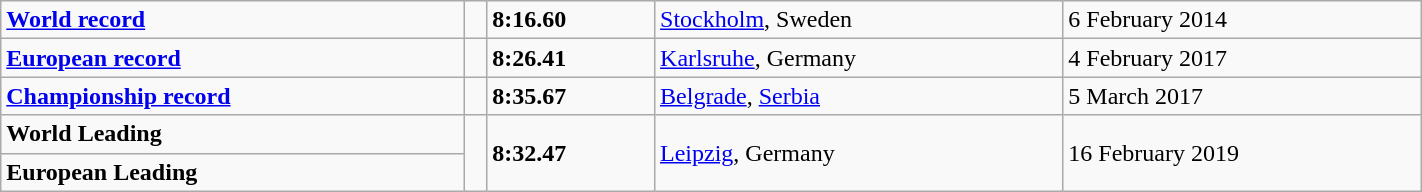<table class="wikitable" width=75%>
<tr>
<td><strong><a href='#'>World record</a></strong></td>
<td></td>
<td><strong>8:16.60</strong></td>
<td><a href='#'>Stockholm</a>, Sweden</td>
<td>6 February 2014</td>
</tr>
<tr>
<td><strong><a href='#'>European record</a></strong></td>
<td></td>
<td><strong>8:26.41</strong></td>
<td><a href='#'>Karlsruhe</a>, Germany</td>
<td>4 February 2017</td>
</tr>
<tr>
<td><strong><a href='#'>Championship record</a></strong></td>
<td></td>
<td><strong>8:35.67</strong></td>
<td><a href='#'>Belgrade</a>, <a href='#'>Serbia</a></td>
<td>5 March 2017</td>
</tr>
<tr>
<td><strong>World Leading</strong></td>
<td rowspan=2></td>
<td rowspan=2><strong>8:32.47</strong></td>
<td rowspan=2><a href='#'>Leipzig</a>, Germany</td>
<td rowspan=2>16 February 2019</td>
</tr>
<tr>
<td><strong>European Leading</strong></td>
</tr>
</table>
